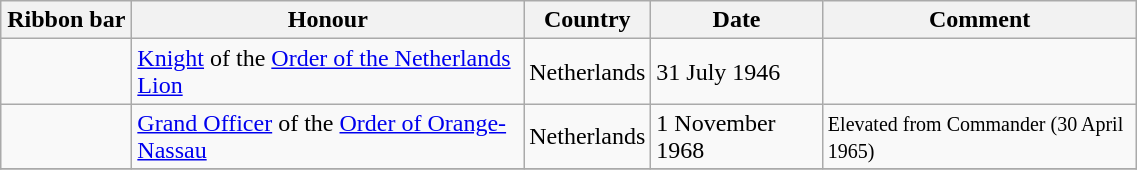<table class="wikitable" style="width:60%;">
<tr>
<th style="width:80px;">Ribbon bar</th>
<th>Honour</th>
<th>Country</th>
<th>Date</th>
<th>Comment</th>
</tr>
<tr>
<td></td>
<td><a href='#'>Knight</a> of the <a href='#'>Order of the Netherlands Lion</a></td>
<td>Netherlands</td>
<td>31 July 1946</td>
<td></td>
</tr>
<tr>
<td></td>
<td><a href='#'>Grand Officer</a> of the <a href='#'>Order of Orange-Nassau</a></td>
<td>Netherlands</td>
<td>1 November 1968</td>
<td><small>Elevated from Commander (30 April 1965)</small></td>
</tr>
<tr>
</tr>
</table>
